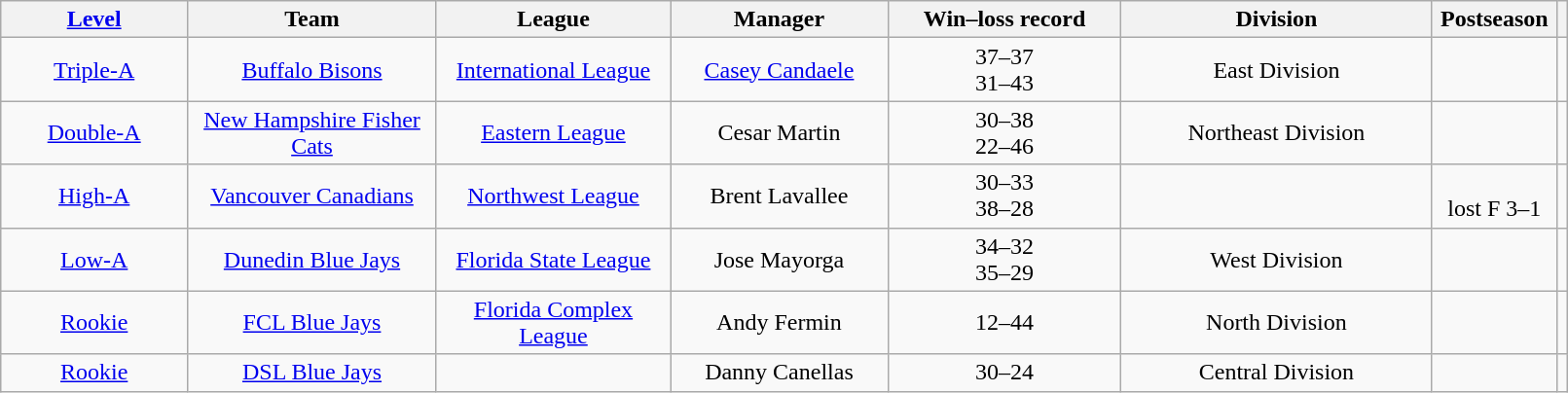<table class="wikitable" style="width:85%; text-align:center;">
<tr>
<th style="width:12%;"><a href='#'>Level</a></th>
<th style="width:16%;">Team</th>
<th style="width:15%;">League</th>
<th style="width:14%;">Manager</th>
<th style="width:15%;">Win–loss record</th>
<th style="width:20%;">Division</th>
<th style="width:20%;">Postseason</th>
<th style="width:5%;"></th>
</tr>
<tr>
<td><a href='#'>Triple-A</a></td>
<td><a href='#'>Buffalo Bisons</a></td>
<td><a href='#'>International League</a></td>
<td><a href='#'>Casey Candaele</a></td>
<td>37–37 <br>31–43 </td>
<td>East Division</td>
<td></td>
<td></td>
</tr>
<tr>
<td><a href='#'>Double-A</a></td>
<td><a href='#'>New Hampshire Fisher Cats</a></td>
<td><a href='#'>Eastern League</a></td>
<td>Cesar Martin</td>
<td>30–38 <br>22–46 </td>
<td>Northeast Division</td>
<td></td>
<td></td>
</tr>
<tr>
<td><a href='#'>High-A</a></td>
<td><a href='#'>Vancouver Canadians</a></td>
<td><a href='#'>Northwest League</a></td>
<td>Brent Lavallee</td>
<td>30–33 <br>38–28 </td>
<td></td>
<td><br>lost F 3–1</td>
<td></td>
</tr>
<tr>
<td><a href='#'>Low-A</a></td>
<td><a href='#'>Dunedin Blue Jays</a></td>
<td><a href='#'>Florida State League</a></td>
<td>Jose Mayorga</td>
<td>34–32 <br>35–29 </td>
<td>West Division</td>
<td></td>
<td></td>
</tr>
<tr>
<td><a href='#'>Rookie</a></td>
<td><a href='#'>FCL Blue Jays</a></td>
<td><a href='#'>Florida Complex League</a></td>
<td>Andy Fermin</td>
<td>12–44</td>
<td>North Division</td>
<td></td>
<td></td>
</tr>
<tr>
<td><a href='#'>Rookie</a></td>
<td><a href='#'>DSL Blue Jays</a></td>
<td></td>
<td>Danny Canellas</td>
<td>30–24</td>
<td>Central Division</td>
<td></td>
<td></td>
</tr>
</table>
